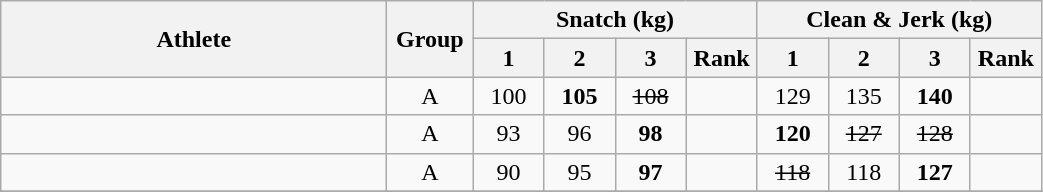<table class = "wikitable sortable" style="text-align:center;">
<tr>
<th rowspan=2 class="unsortable" width=250>Athlete</th>
<th rowspan=2 class="unsortable" width=50>Group</th>
<th colspan=4>Snatch (kg)</th>
<th colspan=4>Clean & Jerk (kg)</th>
</tr>
<tr>
<th width=40 class="unsortable">1</th>
<th width=40 class="unsortable">2</th>
<th width=40 class="unsortable">3</th>
<th width=40>Rank</th>
<th width=40 class="unsortable">1</th>
<th width=40 class="unsortable">2</th>
<th width=40 class="unsortable">3</th>
<th width=40>Rank</th>
</tr>
<tr>
<td align=left></td>
<td>A</td>
<td>100</td>
<td><strong>105</strong></td>
<td><s>108</s></td>
<td></td>
<td>129</td>
<td>135</td>
<td><strong>140</strong></td>
<td></td>
</tr>
<tr>
<td align=left></td>
<td>A</td>
<td>93</td>
<td>96</td>
<td><strong>98</strong></td>
<td></td>
<td><strong>120</strong></td>
<td><s>127</s></td>
<td><s>128</s></td>
<td></td>
</tr>
<tr>
<td align=left></td>
<td>A</td>
<td>90</td>
<td>95</td>
<td><strong>97</strong></td>
<td></td>
<td><s>118</s></td>
<td>118</td>
<td><strong>127</strong></td>
<td></td>
</tr>
<tr>
</tr>
</table>
